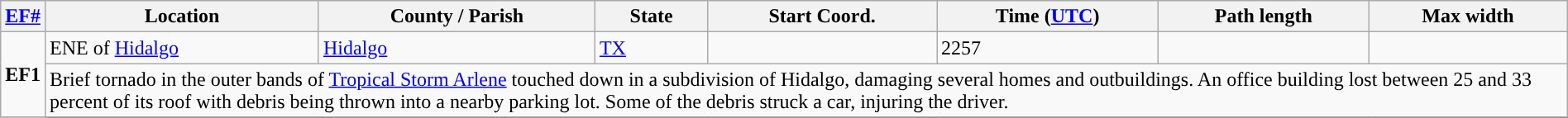<table class="wikitable sortable" style="width:100%;">
<tr>
<th scope="col" width="2%" align="center"><a href='#'>EF#</a></th>
<th scope="col" align="center" class="unsortable">Location</th>
<th scope="col" align="center" class="unsortable">County / Parish</th>
<th scope="col" align="center">State</th>
<th scope="col" align="center" data-sort-type="number">Start Coord.</th>
<th scope="col" align="center" data-sort-type="number">Time (<a href='#'>UTC</a>)</th>
<th scope="col" align="center" data-sort-type="number">Path length</th>
<th scope="col" align="center" data-sort-type="number">Max width</th>
</tr>
<tr>
<td rowspan="2" align="center"><strong>EF1</strong></td>
<td>ENE of <a href='#'>Hidalgo</a></td>
<td><a href='#'>Hidalgo</a></td>
<td><a href='#'>TX</a></td>
<td></td>
<td>2257</td>
<td></td>
<td></td>
</tr>
<tr class="expand-child">
<td colspan="8" style=" border-bottom: 1px solid black;">Brief tornado in the outer bands of <a href='#'>Tropical Storm Arlene</a> touched down in a subdivision of Hidalgo, damaging several homes and outbuildings. An office building lost between 25 and 33 percent of its roof with debris being thrown into a nearby parking lot. Some of the debris struck a car, injuring the driver.</td>
</tr>
<tr>
</tr>
</table>
